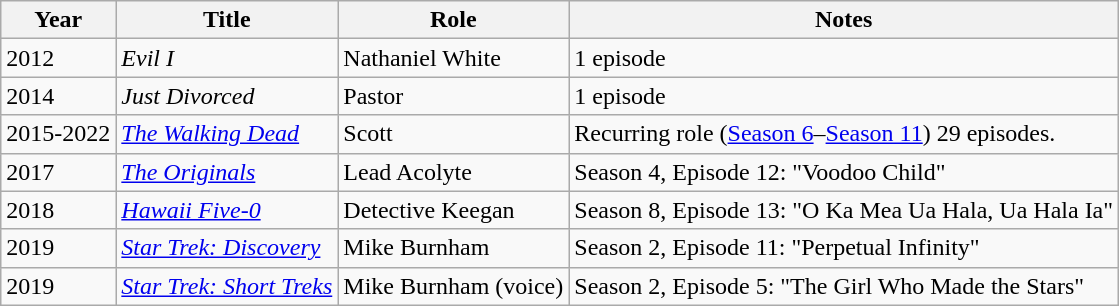<table class="wikitable">
<tr>
<th>Year</th>
<th>Title</th>
<th>Role</th>
<th>Notes</th>
</tr>
<tr>
<td>2012</td>
<td><em>Evil I</em></td>
<td>Nathaniel White</td>
<td>1 episode</td>
</tr>
<tr>
<td>2014</td>
<td><em>Just Divorced</em></td>
<td>Pastor</td>
<td>1 episode</td>
</tr>
<tr>
<td>2015-2022</td>
<td><em><a href='#'>The Walking Dead</a></em></td>
<td>Scott</td>
<td>Recurring role (<a href='#'>Season 6</a>–<a href='#'>Season 11</a>) 29 episodes.</td>
</tr>
<tr>
<td>2017</td>
<td><em><a href='#'>The Originals</a></em></td>
<td>Lead Acolyte</td>
<td>Season 4, Episode 12: "Voodoo Child"</td>
</tr>
<tr>
<td>2018</td>
<td><em><a href='#'>Hawaii Five-0</a></em></td>
<td>Detective Keegan</td>
<td>Season 8, Episode 13: "O Ka Mea Ua Hala, Ua Hala Ia"</td>
</tr>
<tr>
<td>2019</td>
<td><em><a href='#'>Star Trek: Discovery</a></em></td>
<td>Mike Burnham</td>
<td>Season 2, Episode 11: "Perpetual Infinity"</td>
</tr>
<tr>
<td>2019</td>
<td><em><a href='#'>Star Trek: Short Treks</a></em></td>
<td>Mike Burnham (voice)</td>
<td>Season 2, Episode 5: "The Girl Who Made the Stars"</td>
</tr>
</table>
